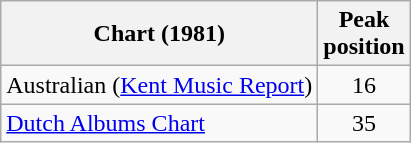<table class="wikitable">
<tr>
<th>Chart (1981)</th>
<th>Peak<br>position</th>
</tr>
<tr>
<td>Australian (<a href='#'>Kent Music Report</a>)</td>
<td align="center">16</td>
</tr>
<tr>
<td><a href='#'>Dutch Albums Chart</a></td>
<td align="center">35</td>
</tr>
</table>
